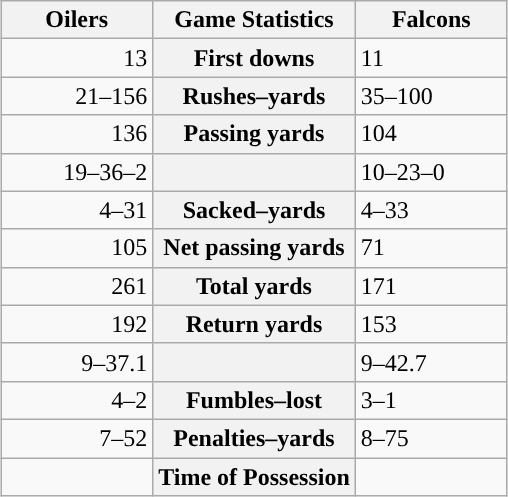<table class="wikitable" style="margin: 1em auto 1em auto">
<tr>
<th style="width:30%;">Oilers</th>
<th style="width:40%;">Game Statistics</th>
<th style="width:30%;">Falcons</th>
</tr>
<tr>
<td style="text-align:right;">13</td>
<th>First downs</th>
<td>11</td>
</tr>
<tr>
<td style="text-align:right;">21–156</td>
<th>Rushes–yards</th>
<td>35–100</td>
</tr>
<tr>
<td style="text-align:right;">136</td>
<th>Passing yards</th>
<td>104</td>
</tr>
<tr>
<td style="text-align:right;">19–36–2</td>
<th></th>
<td>10–23–0</td>
</tr>
<tr>
<td style="text-align:right;">4–31</td>
<th>Sacked–yards</th>
<td>4–33</td>
</tr>
<tr>
<td style="text-align:right;">105</td>
<th>Net passing yards</th>
<td>71</td>
</tr>
<tr>
<td style="text-align:right;">261</td>
<th>Total yards</th>
<td>171</td>
</tr>
<tr>
<td style="text-align:right;">192</td>
<th>Return yards</th>
<td>153</td>
</tr>
<tr>
<td style="text-align:right;">9–37.1</td>
<th></th>
<td>9–42.7</td>
</tr>
<tr>
<td style="text-align:right;">4–2</td>
<th>Fumbles–lost</th>
<td>3–1</td>
</tr>
<tr>
<td style="text-align:right;">7–52</td>
<th>Penalties–yards</th>
<td>8–75</td>
</tr>
<tr>
<td style="text-align:right;"></td>
<th>Time of Possession</th>
<td></td>
</tr>
</table>
